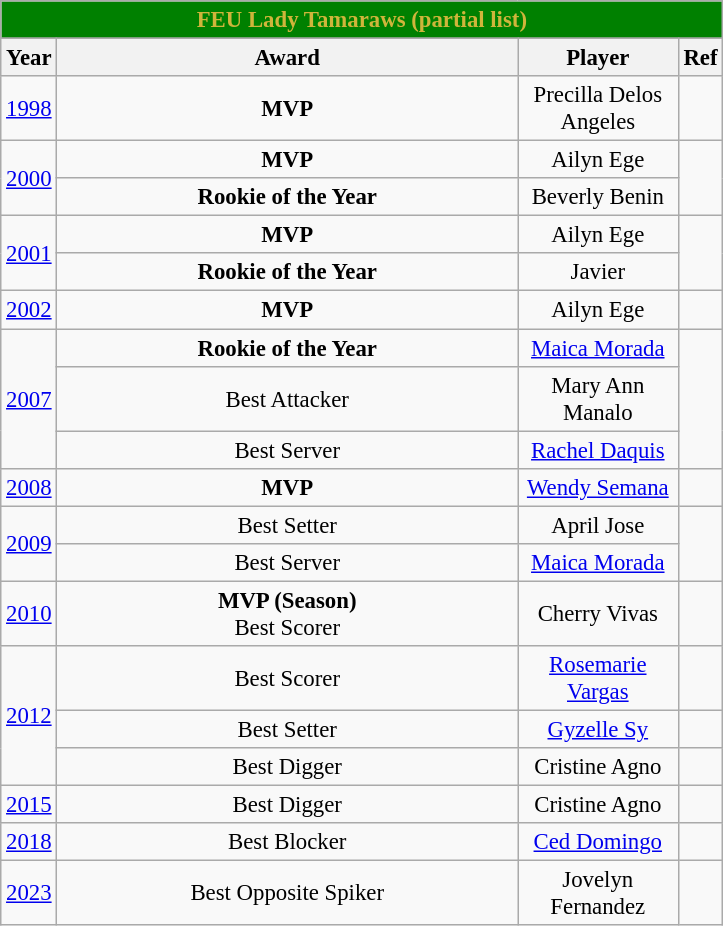<table class="wikitable sortable" style="font-size:95%; text-align:left;">
<tr>
<th colspan="5" style= "background: green; color: #CFB53B; text-align: center"><strong>FEU Lady Tamaraws (partial list)</strong></th>
</tr>
<tr style="background: white; color: #000080">
</tr>
<tr>
<th width=5>Year</th>
<th width=300>Award</th>
<th width=100>Player</th>
<th width=5>Ref</th>
</tr>
<tr align=center>
<td rowspan=1><a href='#'>1998</a></td>
<td><strong>MVP</strong></td>
<td>Precilla Delos Angeles</td>
<td></td>
</tr>
<tr align=center>
<td rowspan=2><a href='#'>2000</a></td>
<td><strong>MVP</strong></td>
<td>Ailyn Ege</td>
<td rowspan=2></td>
</tr>
<tr align=center>
<td><strong>Rookie of the Year</strong></td>
<td>Beverly Benin</td>
</tr>
<tr align=center>
<td rowspan=2><a href='#'>2001</a></td>
<td><strong>MVP</strong></td>
<td>Ailyn Ege</td>
<td rowspan=2></td>
</tr>
<tr align=center>
<td><strong>Rookie of the Year</strong></td>
<td>Javier</td>
</tr>
<tr align=center>
<td rowspan=1><a href='#'>2002</a></td>
<td><strong>MVP</strong></td>
<td>Ailyn Ege</td>
<td></td>
</tr>
<tr align=center>
<td rowspan=3><a href='#'>2007</a></td>
<td><strong>Rookie of the Year</strong></td>
<td><a href='#'>Maica Morada</a></td>
<td rowspan=3></td>
</tr>
<tr align=center>
<td>Best Attacker</td>
<td>Mary Ann Manalo</td>
</tr>
<tr align=center>
<td>Best Server</td>
<td><a href='#'>Rachel Daquis</a></td>
</tr>
<tr align=center>
<td><a href='#'>2008</a></td>
<td><strong>MVP</strong></td>
<td><a href='#'>Wendy Semana</a></td>
<td></td>
</tr>
<tr align=center>
<td rowspan=2><a href='#'>2009</a></td>
<td>Best Setter</td>
<td>April Jose</td>
<td rowspan=2></td>
</tr>
<tr align=center>
<td>Best Server</td>
<td><a href='#'>Maica Morada</a></td>
</tr>
<tr align=center>
<td rowspan=1><a href='#'>2010</a></td>
<td><strong>MVP (Season)</strong><br>Best Scorer</td>
<td rowspan=1>Cherry Vivas</td>
<td></td>
</tr>
<tr align=center>
<td rowspan=3><a href='#'>2012</a></td>
<td>Best Scorer</td>
<td><a href='#'>Rosemarie Vargas</a></td>
<td></td>
</tr>
<tr align=center>
<td>Best Setter</td>
<td><a href='#'>Gyzelle Sy</a></td>
<td></td>
</tr>
<tr align=center>
<td>Best Digger</td>
<td>Cristine Agno</td>
<td></td>
</tr>
<tr align=center>
<td><a href='#'>2015</a></td>
<td>Best Digger</td>
<td>Cristine Agno</td>
<td></td>
</tr>
<tr align=center>
<td><a href='#'>2018</a></td>
<td>Best Blocker</td>
<td><a href='#'>Ced Domingo</a></td>
<td></td>
</tr>
<tr align=center>
<td><a href='#'>2023</a></td>
<td>Best Opposite Spiker</td>
<td>Jovelyn Fernandez</td>
<td></td>
</tr>
</table>
